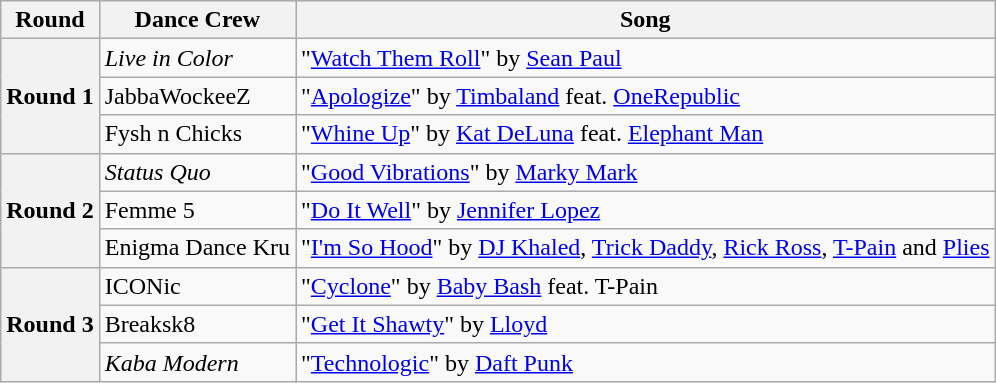<table class="wikitable" style="white-space:nowrap;" fixed;">
<tr>
<th>Round</th>
<th>Dance Crew</th>
<th>Song</th>
</tr>
<tr>
<th rowspan="3">Round 1</th>
<td><em>Live in Color</em></td>
<td>"<a href='#'>Watch Them Roll</a>" by <a href='#'>Sean Paul</a></td>
</tr>
<tr>
<td>JabbaWockeeZ</td>
<td>"<a href='#'>Apologize</a>" by <a href='#'>Timbaland</a> feat. <a href='#'>OneRepublic</a></td>
</tr>
<tr>
<td>Fysh n Chicks</td>
<td>"<a href='#'>Whine Up</a>" by <a href='#'>Kat DeLuna</a> feat. <a href='#'>Elephant Man</a></td>
</tr>
<tr>
<th rowspan="3">Round 2</th>
<td><em>Status Quo</em></td>
<td>"<a href='#'>Good Vibrations</a>" by <a href='#'>Marky Mark</a></td>
</tr>
<tr>
<td>Femme 5</td>
<td>"<a href='#'>Do It Well</a>" by <a href='#'>Jennifer Lopez</a></td>
</tr>
<tr>
<td>Enigma Dance Kru</td>
<td>"<a href='#'>I'm So Hood</a>" by <a href='#'>DJ Khaled</a>, <a href='#'>Trick Daddy</a>, <a href='#'>Rick Ross</a>, <a href='#'>T-Pain</a> and <a href='#'>Plies</a></td>
</tr>
<tr>
<th rowspan="3">Round 3</th>
<td>ICONic</td>
<td>"<a href='#'>Cyclone</a>" by <a href='#'>Baby Bash</a> feat. T-Pain</td>
</tr>
<tr>
<td>Breaksk8</td>
<td>"<a href='#'>Get It Shawty</a>" by <a href='#'>Lloyd</a></td>
</tr>
<tr>
<td><em>Kaba Modern</em></td>
<td>"<a href='#'>Technologic</a>" by <a href='#'>Daft Punk</a></td>
</tr>
</table>
